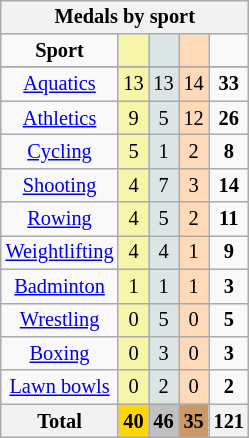<table class="wikitable" style="font-size:85%; float:right">
<tr style="background:#efefef;">
<th colspan=7><strong>Medals by sport</strong></th>
</tr>
<tr align=center>
<td><strong>Sport</strong></td>
<td bgcolor=#f7f6a8></td>
<td bgcolor=#dce5e5></td>
<td bgcolor=#ffdab9></td>
<td></td>
</tr>
<tr>
</tr>
<tr align=center>
<td><a href='#'>Aquatics</a></td>
<td style="Background:#F7F6A8;">13</td>
<td style="background:#DCE5E5;">13</td>
<td style="background:#FFDAB9;">14</td>
<td><strong>33</strong></td>
</tr>
<tr align=center>
<td><a href='#'>Athletics</a></td>
<td style="Background:#F7F6A8;">9</td>
<td style="background:#DCE5E5;">5</td>
<td style="background:#FFDAB9;">12</td>
<td><strong>26</strong></td>
</tr>
<tr align=center>
<td><a href='#'>Cycling</a></td>
<td style="Background:#F7F6A8;">5</td>
<td style="background:#DCE5E5;">1</td>
<td style="background:#FFDAB9;">2</td>
<td><strong>8</strong></td>
</tr>
<tr align=center>
<td><a href='#'>Shooting</a></td>
<td style="Background:#F7F6A8;">4</td>
<td style="background:#DCE5E5;">7</td>
<td style="background:#FFDAB9;">3</td>
<td><strong>14</strong></td>
</tr>
<tr align=center>
<td><a href='#'>Rowing</a></td>
<td style="Background:#F7F6A8;">4</td>
<td style="background:#DCE5E5;">5</td>
<td style="background:#FFDAB9;">2</td>
<td><strong>11</strong></td>
</tr>
<tr align=center>
<td><a href='#'>Weightlifting</a></td>
<td style="Background:#F7F6A8;">4</td>
<td style="background:#DCE5E5;">4</td>
<td style="background:#FFDAB9;">1</td>
<td><strong>9</strong></td>
</tr>
<tr align=center>
<td><a href='#'>Badminton</a></td>
<td style="Background:#F7F6A8;">1</td>
<td style="background:#DCE5E5;">1</td>
<td style="background:#FFDAB9;">1</td>
<td><strong>3</strong></td>
</tr>
<tr align=center>
<td><a href='#'>Wrestling</a></td>
<td style="Background:#F7F6A8;">0</td>
<td style="background:#DCE5E5;">5</td>
<td style="background:#FFDAB9;">0</td>
<td><strong>5</strong></td>
</tr>
<tr align=center>
<td><a href='#'>Boxing</a></td>
<td style="Background:#F7F6A8;">0</td>
<td style="background:#DCE5E5;">3</td>
<td style="background:#FFDAB9;">0</td>
<td><strong>3</strong></td>
</tr>
<tr align=center>
<td><a href='#'>Lawn bowls</a></td>
<td style="Background:#F7F6A8;">0</td>
<td style="background:#DCE5E5;">2</td>
<td style="background:#FFDAB9;">0</td>
<td><strong>2</strong></td>
</tr>
<tr align=center>
<th>Total</th>
<th style="background:gold;">40</th>
<th style="background:silver;">46</th>
<th style="background:#c96;">35</th>
<th>121</th>
</tr>
</table>
